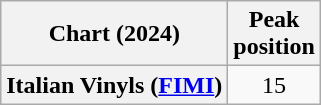<table class="wikitable plainrowheaders" style="text-align:center">
<tr>
<th scope="col">Chart (2024)</th>
<th scope="col">Peak<br>position</th>
</tr>
<tr>
<th scope="row">Italian Vinyls (<a href='#'>FIMI</a>)</th>
<td>15</td>
</tr>
</table>
